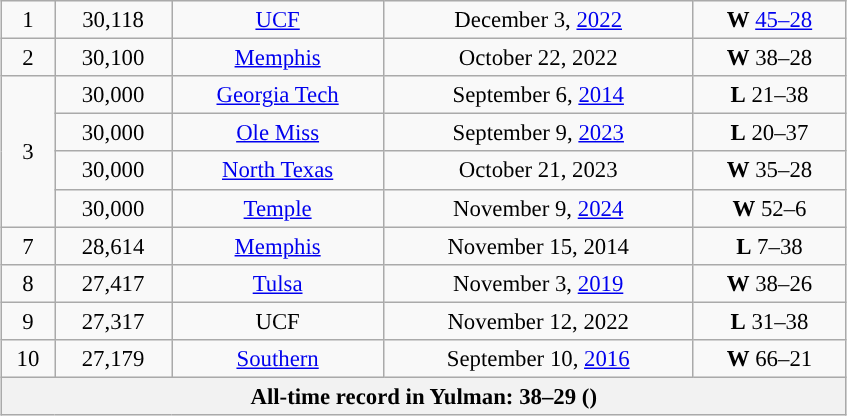<table border="0" style="font-size: 95%; width:60%">
<tr>
<td valign="top"><br><table class="wikitable sortable" style="width:75%;">
<tr style="text-align:center;">
<td>1</td>
<td>30,118</td>
<td><a href='#'>UCF</a></td>
<td>December 3, <a href='#'>2022</a></td>
<td><strong>W</strong> <a href='#'>45–28</a></td>
</tr>
<tr style="text-align:center;">
<td>2</td>
<td>30,100</td>
<td><a href='#'>Memphis</a></td>
<td>October 22, 2022</td>
<td><strong>W</strong> 38–28</td>
</tr>
<tr style="text-align:center;">
<td rowspan="4">3</td>
<td>30,000</td>
<td><a href='#'>Georgia Tech</a></td>
<td>September 6, <a href='#'>2014</a></td>
<td><strong>L</strong> 21–38</td>
</tr>
<tr style="text-align:center;">
<td>30,000</td>
<td><a href='#'>Ole Miss</a></td>
<td>September 9, <a href='#'>2023</a></td>
<td><strong>L</strong> 20–37</td>
</tr>
<tr style="text-align:center;">
<td>30,000</td>
<td><a href='#'>North Texas</a></td>
<td>October 21, 2023</td>
<td><strong>W</strong> 35–28</td>
</tr>
<tr style="text-align:center;">
<td>30,000</td>
<td><a href='#'>Temple</a></td>
<td>November 9, <a href='#'>2024</a></td>
<td><strong>W</strong> 52–6</td>
</tr>
<tr style="text-align:center;">
<td>7</td>
<td>28,614</td>
<td><a href='#'>Memphis</a></td>
<td>November 15, 2014</td>
<td><strong>L</strong> 7–38</td>
</tr>
<tr style="text-align:center;">
<td>8</td>
<td>27,417</td>
<td><a href='#'>Tulsa</a></td>
<td>November 3, <a href='#'>2019</a></td>
<td><strong>W</strong> 38–26</td>
</tr>
<tr style="text-align:center;">
<td>9</td>
<td>27,317</td>
<td>UCF</td>
<td>November 12, 2022</td>
<td><strong>L</strong> 31–38</td>
</tr>
<tr style="text-align:center;">
<td>10</td>
<td>27,179</td>
<td><a href='#'>Southern</a></td>
<td>September 10, <a href='#'>2016</a></td>
<td><strong>W</strong> 66–21</td>
</tr>
<tr>
<th colspan="5">All-time record in Yulman: 38–29 ()</th>
</tr>
</table>
</td>
</tr>
</table>
